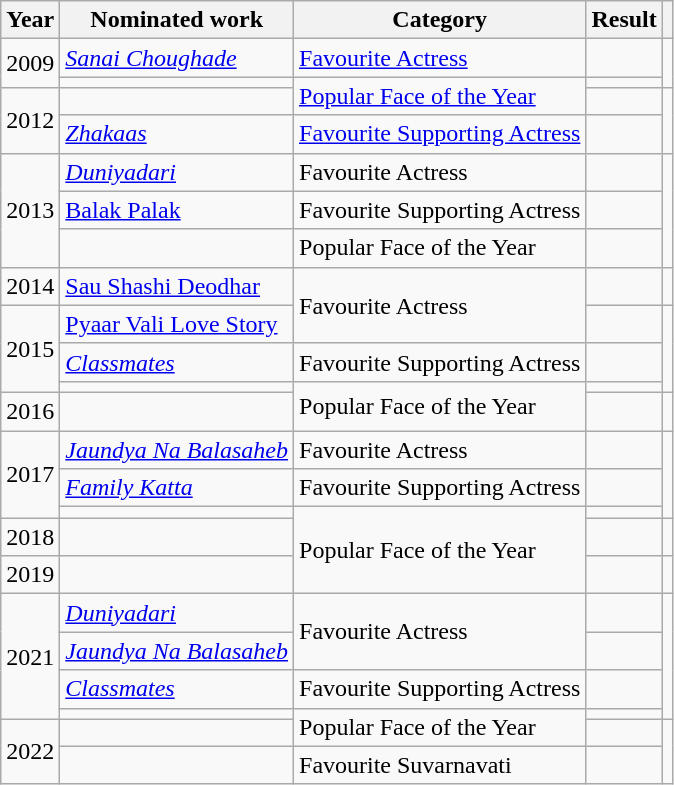<table class="wikitable">
<tr>
<th>Year</th>
<th>Nominated work</th>
<th>Category</th>
<th>Result</th>
<th></th>
</tr>
<tr>
<td rowspan="2">2009</td>
<td><em><a href='#'>Sanai Choughade</a></em></td>
<td><a href='#'>Favourite Actress</a></td>
<td></td>
<td rowspan="2"></td>
</tr>
<tr>
<td></td>
<td rowspan="2"><a href='#'>Popular Face of the Year</a></td>
<td></td>
</tr>
<tr>
<td rowspan="2">2012</td>
<td></td>
<td></td>
<td rowspan="2"></td>
</tr>
<tr>
<td><em><a href='#'>Zhakaas</a></em></td>
<td><a href='#'>Favourite Supporting Actress</a></td>
<td></td>
</tr>
<tr>
<td rowspan="3">2013</td>
<td><em><a href='#'>Duniyadari</a></em></td>
<td>Favourite Actress</td>
<td></td>
<td rowspan="3"></td>
</tr>
<tr>
<td><a href='#'>Balak Palak</a></td>
<td>Favourite Supporting Actress</td>
<td></td>
</tr>
<tr>
<td></td>
<td>Popular Face of the Year</td>
<td></td>
</tr>
<tr>
<td>2014</td>
<td><a href='#'>Sau Shashi Deodhar</a></td>
<td rowspan="2">Favourite Actress</td>
<td></td>
<td></td>
</tr>
<tr>
<td rowspan="3">2015</td>
<td><a href='#'>Pyaar Vali Love Story</a></td>
<td></td>
<td rowspan="3"></td>
</tr>
<tr>
<td><a href='#'><em>Classmates</em></a></td>
<td>Favourite Supporting Actress</td>
<td></td>
</tr>
<tr>
<td></td>
<td rowspan="2">Popular Face of the Year</td>
<td></td>
</tr>
<tr>
<td>2016</td>
<td></td>
<td></td>
<td></td>
</tr>
<tr>
<td rowspan="3">2017</td>
<td><em><a href='#'>Jaundya Na Balasaheb</a></em></td>
<td>Favourite Actress</td>
<td></td>
<td rowspan="3"></td>
</tr>
<tr>
<td><em><a href='#'>Family Katta</a></em></td>
<td>Favourite Supporting Actress</td>
<td></td>
</tr>
<tr>
<td></td>
<td rowspan="3">Popular Face of the Year</td>
<td></td>
</tr>
<tr>
<td>2018</td>
<td></td>
<td></td>
<td></td>
</tr>
<tr>
<td>2019</td>
<td></td>
<td></td>
<td></td>
</tr>
<tr>
<td rowspan="4">2021</td>
<td><em><a href='#'>Duniyadari</a></em></td>
<td rowspan="2">Favourite Actress</td>
<td></td>
<td rowspan="4"></td>
</tr>
<tr>
<td><em><a href='#'>Jaundya Na Balasaheb</a></em></td>
<td></td>
</tr>
<tr>
<td><a href='#'><em>Classmates</em></a></td>
<td>Favourite Supporting Actress</td>
<td></td>
</tr>
<tr>
<td></td>
<td rowspan="2">Popular Face of the Year</td>
<td></td>
</tr>
<tr>
<td rowspan="2">2022</td>
<td></td>
<td></td>
<td rowspan="2"></td>
</tr>
<tr>
<td></td>
<td>Favourite Suvarnavati</td>
<td></td>
</tr>
</table>
